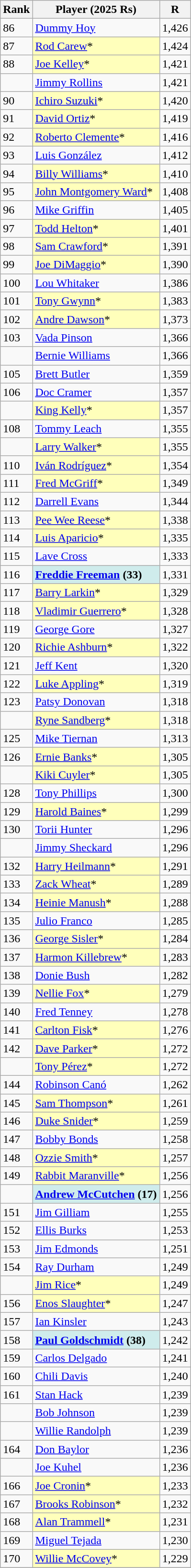<table class="wikitable" style="float:left;">
<tr style="white-space: nowrap;">
<th>Rank</th>
<th>Player (2025 Rs)</th>
<th>R</th>
</tr>
<tr>
<td>86</td>
<td><a href='#'>Dummy Hoy</a></td>
<td>1,426</td>
</tr>
<tr>
<td>87</td>
<td style="background:#ffffbb;"><a href='#'>Rod Carew</a>*</td>
<td>1,424</td>
</tr>
<tr>
<td>88</td>
<td style="background:#ffffbb;"><a href='#'>Joe Kelley</a>*</td>
<td>1,421</td>
</tr>
<tr>
<td></td>
<td><a href='#'>Jimmy Rollins</a></td>
<td>1,421</td>
</tr>
<tr>
<td>90</td>
<td style="background:#ffffbb;"><a href='#'>Ichiro Suzuki</a>*</td>
<td>1,420</td>
</tr>
<tr>
<td>91</td>
<td style="background:#ffffbb;"><a href='#'>David Ortiz</a>*</td>
<td>1,419</td>
</tr>
<tr>
<td>92</td>
<td style="background:#ffffbb;"><a href='#'>Roberto Clemente</a>*</td>
<td>1,416</td>
</tr>
<tr>
<td>93</td>
<td><a href='#'>Luis González</a></td>
<td>1,412</td>
</tr>
<tr>
<td>94</td>
<td style="background:#ffffbb;"><a href='#'>Billy Williams</a>*</td>
<td>1,410</td>
</tr>
<tr>
<td>95</td>
<td style="background:#ffffbb;"><a href='#'>John Montgomery Ward</a>*</td>
<td>1,408</td>
</tr>
<tr>
<td>96</td>
<td><a href='#'>Mike Griffin</a></td>
<td>1,405</td>
</tr>
<tr>
<td>97</td>
<td style="background:#ffffbb;"><a href='#'>Todd Helton</a>*</td>
<td>1,401</td>
</tr>
<tr>
<td>98</td>
<td style="background:#ffffbb;"><a href='#'>Sam Crawford</a>*</td>
<td>1,391</td>
</tr>
<tr>
<td>99</td>
<td style="background:#ffffbb;"><a href='#'>Joe DiMaggio</a>*</td>
<td>1,390</td>
</tr>
<tr>
<td>100</td>
<td><a href='#'>Lou Whitaker</a></td>
<td>1,386</td>
</tr>
<tr>
<td>101</td>
<td style="background:#ffffbb;"><a href='#'>Tony Gwynn</a>*</td>
<td>1,383</td>
</tr>
<tr>
<td>102</td>
<td style="background:#ffffbb;"><a href='#'>Andre Dawson</a>*</td>
<td>1,373</td>
</tr>
<tr>
<td>103</td>
<td><a href='#'>Vada Pinson</a></td>
<td>1,366</td>
</tr>
<tr>
<td></td>
<td><a href='#'>Bernie Williams</a></td>
<td>1,366</td>
</tr>
<tr>
<td>105</td>
<td><a href='#'>Brett Butler</a></td>
<td>1,359</td>
</tr>
<tr>
<td>106</td>
<td><a href='#'>Doc Cramer</a></td>
<td>1,357</td>
</tr>
<tr>
<td></td>
<td style="background:#ffffbb;"><a href='#'>King Kelly</a>*</td>
<td>1,357</td>
</tr>
<tr>
<td>108</td>
<td><a href='#'>Tommy Leach</a></td>
<td>1,355</td>
</tr>
<tr>
<td></td>
<td style="background:#ffffbb;"><a href='#'>Larry Walker</a>*</td>
<td>1,355</td>
</tr>
<tr>
<td>110</td>
<td style="background:#ffffbb;"><a href='#'>Iván Rodríguez</a>*</td>
<td>1,354</td>
</tr>
<tr>
<td>111</td>
<td style="background:#ffffbb;"><a href='#'>Fred McGriff</a>*</td>
<td>1,349</td>
</tr>
<tr>
<td>112</td>
<td><a href='#'>Darrell Evans</a></td>
<td>1,344</td>
</tr>
<tr>
<td>113</td>
<td style="background:#ffffbb;"><a href='#'>Pee Wee Reese</a>*</td>
<td>1,338</td>
</tr>
<tr>
<td>114</td>
<td style="background:#ffffbb;"><a href='#'>Luis Aparicio</a>*</td>
<td>1,335</td>
</tr>
<tr>
<td>115</td>
<td><a href='#'>Lave Cross</a></td>
<td>1,333</td>
</tr>
<tr>
<td>116</td>
<td style="background:#cfecec;"><strong><a href='#'>Freddie Freeman</a> (33)</strong></td>
<td>1,331</td>
</tr>
<tr>
<td>117</td>
<td style="background:#ffffbb;"><a href='#'>Barry Larkin</a>*</td>
<td>1,329</td>
</tr>
<tr>
<td>118</td>
<td style="background:#ffffbb;"><a href='#'>Vladimir Guerrero</a>*</td>
<td>1,328</td>
</tr>
<tr>
<td>119</td>
<td><a href='#'>George Gore</a></td>
<td>1,327</td>
</tr>
<tr>
<td>120</td>
<td style="background:#ffffbb;"><a href='#'>Richie Ashburn</a>*</td>
<td>1,322</td>
</tr>
<tr>
<td>121</td>
<td><a href='#'>Jeff Kent</a></td>
<td>1,320</td>
</tr>
<tr>
<td>122</td>
<td style="background:#ffffbb;"><a href='#'>Luke Appling</a>*</td>
<td>1,319</td>
</tr>
<tr>
<td>123</td>
<td><a href='#'>Patsy Donovan</a></td>
<td>1,318</td>
</tr>
<tr>
<td></td>
<td style="background:#ffffbb;"><a href='#'>Ryne Sandberg</a>*</td>
<td>1,318</td>
</tr>
<tr>
<td>125</td>
<td><a href='#'>Mike Tiernan</a></td>
<td>1,313</td>
</tr>
<tr>
<td>126</td>
<td style="background:#ffffbb;"><a href='#'>Ernie Banks</a>*</td>
<td>1,305</td>
</tr>
<tr>
<td></td>
<td style="background:#ffffbb;"><a href='#'>Kiki Cuyler</a>*</td>
<td>1,305</td>
</tr>
<tr>
<td>128</td>
<td><a href='#'>Tony Phillips</a></td>
<td>1,300</td>
</tr>
<tr>
<td>129</td>
<td style="background:#ffffbb;"><a href='#'>Harold Baines</a>*</td>
<td>1,299</td>
</tr>
<tr>
<td>130</td>
<td><a href='#'>Torii Hunter</a></td>
<td>1,296</td>
</tr>
<tr>
<td></td>
<td><a href='#'>Jimmy Sheckard</a></td>
<td>1,296</td>
</tr>
<tr>
<td>132</td>
<td style="background:#ffffbb;"><a href='#'>Harry Heilmann</a>*</td>
<td>1,291</td>
</tr>
<tr>
<td>133</td>
<td style="background:#ffffbb;"><a href='#'>Zack Wheat</a>*</td>
<td>1,289</td>
</tr>
<tr>
<td>134</td>
<td style="background:#ffffbb;"><a href='#'>Heinie Manush</a>*</td>
<td>1,288</td>
</tr>
<tr>
<td>135</td>
<td><a href='#'>Julio Franco</a></td>
<td>1,285</td>
</tr>
<tr>
<td>136</td>
<td style="background:#ffffbb;"><a href='#'>George Sisler</a>*</td>
<td>1,284</td>
</tr>
<tr>
<td>137</td>
<td style="background:#ffffbb;"><a href='#'>Harmon Killebrew</a>*</td>
<td>1,283</td>
</tr>
<tr>
<td>138</td>
<td><a href='#'>Donie Bush</a></td>
<td>1,282</td>
</tr>
<tr>
<td>139</td>
<td style="background:#ffffbb;"><a href='#'>Nellie Fox</a>*</td>
<td>1,279</td>
</tr>
<tr>
<td>140</td>
<td><a href='#'>Fred Tenney</a></td>
<td>1,278</td>
</tr>
<tr>
<td>141</td>
<td style="background:#ffffbb;"><a href='#'>Carlton Fisk</a>*</td>
<td>1,276</td>
</tr>
<tr>
<td>142</td>
<td style="background:#ffffbb;"><a href='#'>Dave Parker</a>*</td>
<td>1,272</td>
</tr>
<tr>
<td></td>
<td style="background:#ffffbb;"><a href='#'>Tony Pérez</a>*</td>
<td>1,272</td>
</tr>
<tr>
<td>144</td>
<td><a href='#'>Robinson Canó</a></td>
<td>1,262</td>
</tr>
<tr>
<td>145</td>
<td style="background:#ffffbb;"><a href='#'>Sam Thompson</a>*</td>
<td>1,261</td>
</tr>
<tr>
<td>146</td>
<td style="background:#ffffbb;"><a href='#'>Duke Snider</a>*</td>
<td>1,259</td>
</tr>
<tr>
<td>147</td>
<td><a href='#'>Bobby Bonds</a></td>
<td>1,258</td>
</tr>
<tr>
<td>148</td>
<td style="background:#ffffbb;"><a href='#'>Ozzie Smith</a>*</td>
<td>1,257</td>
</tr>
<tr>
<td>149</td>
<td style="background:#ffffbb;"><a href='#'>Rabbit Maranville</a>*</td>
<td>1,256</td>
</tr>
<tr>
<td></td>
<td style="background:#cfecec;"><strong><a href='#'>Andrew McCutchen</a> (17)</strong></td>
<td>1,256</td>
</tr>
<tr>
<td>151</td>
<td><a href='#'>Jim Gilliam</a></td>
<td>1,255</td>
</tr>
<tr>
<td>152</td>
<td><a href='#'>Ellis Burks</a></td>
<td>1,253</td>
</tr>
<tr>
<td>153</td>
<td><a href='#'>Jim Edmonds</a></td>
<td>1,251</td>
</tr>
<tr>
<td>154</td>
<td><a href='#'>Ray Durham</a></td>
<td>1,249</td>
</tr>
<tr>
<td></td>
<td style="background:#ffffbb;"><a href='#'>Jim Rice</a>*</td>
<td>1,249</td>
</tr>
<tr>
<td>156</td>
<td style="background:#ffffbb;"><a href='#'>Enos Slaughter</a>*</td>
<td>1,247</td>
</tr>
<tr>
<td>157</td>
<td><a href='#'>Ian Kinsler</a></td>
<td>1,243</td>
</tr>
<tr>
<td>158</td>
<td style="background:#cfecec;"><strong><a href='#'>Paul Goldschmidt</a> (38)</strong></td>
<td>1,242</td>
</tr>
<tr>
<td>159</td>
<td><a href='#'>Carlos Delgado</a></td>
<td>1,241</td>
</tr>
<tr>
<td>160</td>
<td><a href='#'>Chili Davis</a></td>
<td>1,240</td>
</tr>
<tr>
<td>161</td>
<td><a href='#'>Stan Hack</a></td>
<td>1,239</td>
</tr>
<tr>
<td></td>
<td><a href='#'>Bob Johnson</a></td>
<td>1,239</td>
</tr>
<tr>
<td></td>
<td><a href='#'>Willie Randolph</a></td>
<td>1,239</td>
</tr>
<tr>
<td>164</td>
<td><a href='#'>Don Baylor</a></td>
<td>1,236</td>
</tr>
<tr>
<td></td>
<td><a href='#'>Joe Kuhel</a></td>
<td>1,236</td>
</tr>
<tr>
<td>166</td>
<td style="background:#ffffbb;"><a href='#'>Joe Cronin</a>*</td>
<td>1,233</td>
</tr>
<tr>
<td>167</td>
<td style="background:#ffffbb;"><a href='#'>Brooks Robinson</a>*</td>
<td>1,232</td>
</tr>
<tr>
<td>168</td>
<td style="background:#ffffbb;"><a href='#'>Alan Trammell</a>*</td>
<td>1,231</td>
</tr>
<tr>
<td>169</td>
<td><a href='#'>Miguel Tejada</a></td>
<td>1,230</td>
</tr>
<tr>
<td>170</td>
<td style="background:#ffffbb;"><a href='#'>Willie McCovey</a>*</td>
<td>1,229</td>
</tr>
<tr>
</tr>
</table>
